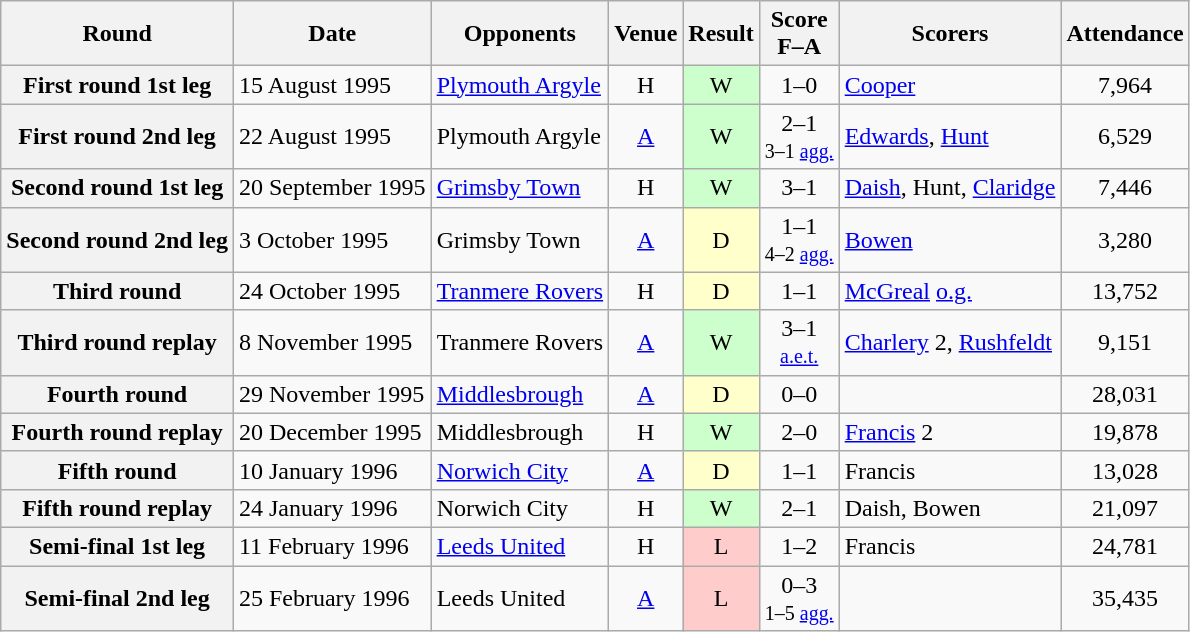<table class="wikitable plainrowheaders" style="text-align:center">
<tr>
<th scope="col">Round</th>
<th scope="col">Date</th>
<th scope="col">Opponents</th>
<th scope="col">Venue</th>
<th scope="col">Result</th>
<th scope="col">Score<br>F–A</th>
<th scope="col">Scorers</th>
<th scope="col">Attendance</th>
</tr>
<tr>
<th scope="row">First round 1st leg</th>
<td align="left">15 August 1995</td>
<td align="left"><a href='#'>Plymouth Argyle</a></td>
<td>H</td>
<td style="background:#cfc;">W</td>
<td>1–0</td>
<td align="left"><a href='#'>Cooper</a></td>
<td>7,964</td>
</tr>
<tr>
<th scope="row">First round 2nd leg</th>
<td align="left">22 August 1995</td>
<td align="left">Plymouth Argyle</td>
<td><a href='#'>A</a></td>
<td style="background:#cfc;">W</td>
<td>2–1<br><small>3–1 <a href='#'>agg.</a></small></td>
<td align="left"><a href='#'>Edwards</a>, <a href='#'>Hunt</a></td>
<td>6,529</td>
</tr>
<tr>
<th scope="row">Second round 1st leg</th>
<td align="left">20 September 1995</td>
<td align="left"><a href='#'>Grimsby Town</a></td>
<td>H</td>
<td style="background:#cfc;">W</td>
<td>3–1</td>
<td align="left"><a href='#'>Daish</a>, Hunt, <a href='#'>Claridge</a></td>
<td>7,446</td>
</tr>
<tr>
<th scope="row">Second round 2nd leg</th>
<td align="left">3 October 1995</td>
<td align="left">Grimsby Town</td>
<td><a href='#'>A</a></td>
<td style="background:#ffc;">D</td>
<td>1–1<br><small>4–2 <a href='#'>agg.</a></small></td>
<td align="left"><a href='#'>Bowen</a></td>
<td>3,280</td>
</tr>
<tr>
<th scope="row">Third round</th>
<td align="left">24 October 1995</td>
<td align="left"><a href='#'>Tranmere Rovers</a></td>
<td>H</td>
<td style="background:#ffc;">D</td>
<td>1–1</td>
<td align="left"><a href='#'>McGreal</a> <a href='#'>o.g.</a></td>
<td>13,752</td>
</tr>
<tr>
<th scope="row">Third round replay</th>
<td align="left">8 November 1995</td>
<td align="left">Tranmere Rovers</td>
<td><a href='#'>A</a></td>
<td style="background:#cfc;">W</td>
<td>3–1<br><small><a href='#'>a.e.t.</a></small></td>
<td align="left"><a href='#'>Charlery</a> 2, <a href='#'>Rushfeldt</a></td>
<td>9,151</td>
</tr>
<tr>
<th scope="row">Fourth round</th>
<td align="left">29 November 1995</td>
<td align="left"><a href='#'>Middlesbrough</a></td>
<td><a href='#'>A</a></td>
<td style="background:#ffc;">D</td>
<td>0–0</td>
<td></td>
<td>28,031</td>
</tr>
<tr>
<th scope="row">Fourth round replay</th>
<td align="left">20 December 1995</td>
<td align="left">Middlesbrough</td>
<td>H</td>
<td style="background:#cfc;">W</td>
<td>2–0</td>
<td align="left"><a href='#'>Francis</a> 2</td>
<td>19,878</td>
</tr>
<tr>
<th scope="row">Fifth round</th>
<td align="left">10 January 1996</td>
<td align="left"><a href='#'>Norwich City</a></td>
<td><a href='#'>A</a></td>
<td style="background:#ffc;">D</td>
<td>1–1</td>
<td align="left">Francis</td>
<td>13,028</td>
</tr>
<tr>
<th scope="row">Fifth round replay</th>
<td align="left">24 January 1996</td>
<td align="left">Norwich City</td>
<td>H</td>
<td style="background:#cfc;">W</td>
<td>2–1</td>
<td align="left">Daish, Bowen</td>
<td>21,097</td>
</tr>
<tr>
<th scope="row">Semi-final 1st leg</th>
<td align="left">11 February 1996</td>
<td align="left"><a href='#'>Leeds United</a></td>
<td>H</td>
<td style="background:#fcc;">L</td>
<td>1–2</td>
<td align="left">Francis</td>
<td>24,781</td>
</tr>
<tr>
<th scope="row">Semi-final 2nd leg</th>
<td align="left">25 February 1996</td>
<td align="left">Leeds United</td>
<td><a href='#'>A</a></td>
<td style="background:#fcc;">L</td>
<td>0–3<br><small>1–5 <a href='#'>agg.</a></small></td>
<td></td>
<td>35,435</td>
</tr>
</table>
